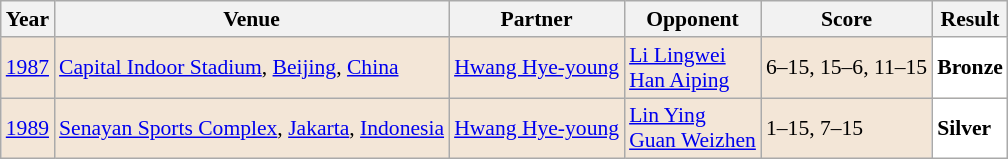<table class="sortable wikitable" style="font-size:90%;">
<tr>
<th>Year</th>
<th>Venue</th>
<th>Partner</th>
<th>Opponent</th>
<th>Score</th>
<th>Result</th>
</tr>
<tr style="background:#F3E6D7">
<td align="center"><a href='#'>1987</a></td>
<td align="left"><a href='#'>Capital Indoor Stadium</a>, <a href='#'>Beijing</a>, <a href='#'>China</a></td>
<td align="left"> <a href='#'>Hwang Hye-young</a></td>
<td align="left"> <a href='#'>Li Lingwei</a><br> <a href='#'>Han Aiping</a></td>
<td align="left">6–15, 15–6, 11–15</td>
<td style="text-align:left; background: white"> <strong>Bronze</strong></td>
</tr>
<tr style="background:#F3E6D7">
<td align="center"><a href='#'>1989</a></td>
<td align="left"><a href='#'>Senayan Sports Complex</a>, <a href='#'>Jakarta</a>, <a href='#'>Indonesia</a></td>
<td align="left"> <a href='#'>Hwang Hye-young</a></td>
<td align="left"> <a href='#'>Lin Ying</a><br> <a href='#'>Guan Weizhen</a></td>
<td align="left">1–15, 7–15</td>
<td style="text-align:left; background: white"> <strong>Silver</strong></td>
</tr>
</table>
